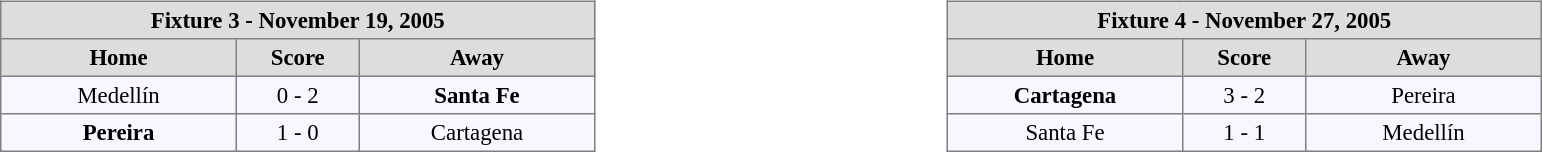<table width=100%>
<tr>
<td valign=top width=50% align=left><br><table align=center bgcolor="#f7f8ff" cellpadding="3" cellspacing="0" border="1" style="font-size: 95%; border: gray solid 1px; border-collapse: collapse;">
<tr align=center bgcolor=#DDDDDD style="color:black;">
<th colspan=3 align=center>Fixture 3 - November 19, 2005</th>
</tr>
<tr align=center bgcolor=#DDDDDD style="color:black;">
<th width="150">Home</th>
<th width="75">Score</th>
<th width="150">Away</th>
</tr>
<tr align=center>
<td>Medellín</td>
<td>0 - 2</td>
<td><strong>Santa Fe</strong></td>
</tr>
<tr align=center>
<td><strong>Pereira</strong></td>
<td>1 - 0</td>
<td>Cartagena</td>
</tr>
</table>
</td>
<td valign=top width=50% align=left><br><table align=center bgcolor="#f7f8ff" cellpadding="3" cellspacing="0" border="1" style="font-size: 95%; border: gray solid 1px; border-collapse: collapse;">
<tr align=center bgcolor=#DDDDDD style="color:black;">
<th colspan=3 align=center>Fixture 4 - November 27, 2005</th>
</tr>
<tr align=center bgcolor=#DDDDDD style="color:black;">
<th width="150">Home</th>
<th width="75">Score</th>
<th width="150">Away</th>
</tr>
<tr align=center>
<td><strong>Cartagena</strong></td>
<td>3 - 2</td>
<td>Pereira</td>
</tr>
<tr align=center>
<td>Santa Fe</td>
<td>1 - 1</td>
<td>Medellín</td>
</tr>
</table>
</td>
</tr>
</table>
